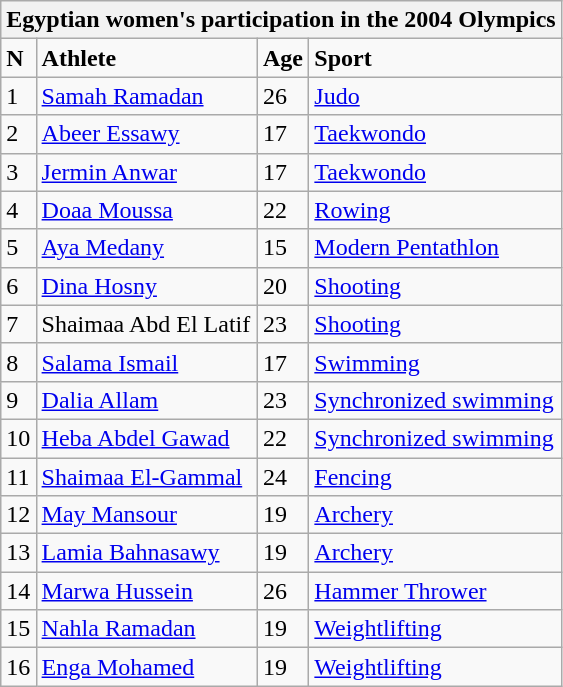<table class="wikitable">
<tr>
<th colspan="4">Egyptian women's participation in the 2004 Olympics</th>
</tr>
<tr>
<td><strong>N</strong></td>
<td><strong>Athlete</strong></td>
<td><strong>Age</strong></td>
<td><strong>Sport</strong></td>
</tr>
<tr>
<td>1</td>
<td><a href='#'>Samah Ramadan</a></td>
<td>26</td>
<td><a href='#'>Judo</a></td>
</tr>
<tr>
<td>2</td>
<td><a href='#'>Abeer Essawy</a></td>
<td>17</td>
<td><a href='#'>Taekwondo</a></td>
</tr>
<tr>
<td>3</td>
<td><a href='#'>Jermin Anwar</a></td>
<td>17</td>
<td><a href='#'>Taekwondo</a></td>
</tr>
<tr>
<td>4</td>
<td><a href='#'>Doaa Moussa</a></td>
<td>22</td>
<td><a href='#'>Rowing</a></td>
</tr>
<tr>
<td>5</td>
<td><a href='#'>Aya Medany</a></td>
<td>15</td>
<td><a href='#'>Modern Pentathlon</a></td>
</tr>
<tr>
<td>6</td>
<td><a href='#'>Dina Hosny</a></td>
<td>20</td>
<td><a href='#'>Shooting</a></td>
</tr>
<tr>
<td>7</td>
<td>Shaimaa Abd El Latif</td>
<td>23</td>
<td><a href='#'>Shooting</a></td>
</tr>
<tr>
<td>8</td>
<td><a href='#'>Salama Ismail</a></td>
<td>17</td>
<td><a href='#'>Swimming</a></td>
</tr>
<tr>
<td>9</td>
<td><a href='#'>Dalia Allam</a></td>
<td>23</td>
<td><a href='#'>Synchronized swimming</a></td>
</tr>
<tr>
<td>10</td>
<td><a href='#'>Heba Abdel Gawad</a></td>
<td>22</td>
<td><a href='#'>Synchronized swimming</a></td>
</tr>
<tr>
<td>11</td>
<td><a href='#'>Shaimaa El-Gammal</a></td>
<td>24</td>
<td><a href='#'>Fencing</a></td>
</tr>
<tr>
<td>12</td>
<td><a href='#'>May Mansour</a></td>
<td>19</td>
<td><a href='#'>Archery</a></td>
</tr>
<tr>
<td>13</td>
<td><a href='#'>Lamia Bahnasawy</a></td>
<td>19</td>
<td><a href='#'>Archery</a></td>
</tr>
<tr>
<td>14</td>
<td><a href='#'>Marwa Hussein</a></td>
<td>26</td>
<td><a href='#'>Hammer Thrower</a></td>
</tr>
<tr>
<td>15</td>
<td><a href='#'>Nahla Ramadan</a></td>
<td>19</td>
<td><a href='#'>Weightlifting</a></td>
</tr>
<tr>
<td>16</td>
<td><a href='#'>Enga Mohamed</a></td>
<td>19</td>
<td><a href='#'>Weightlifting</a></td>
</tr>
</table>
